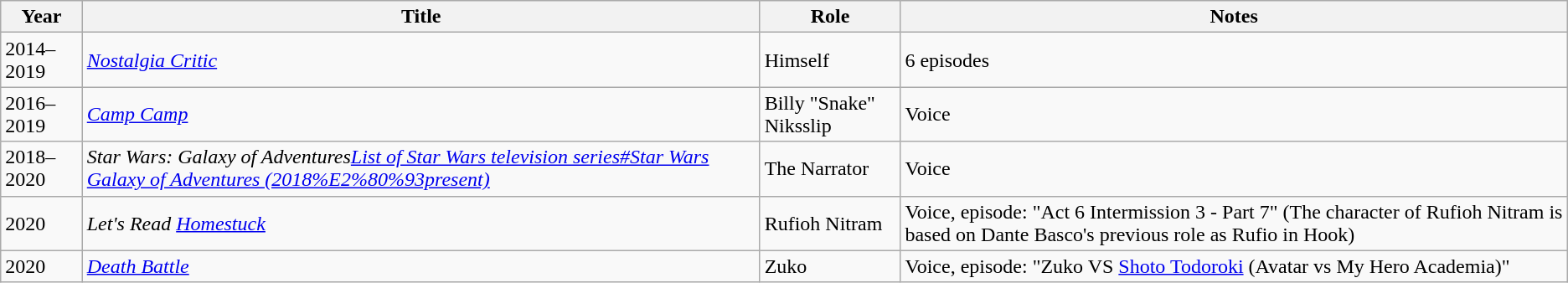<table class="wikitable sortable">
<tr>
<th>Year</th>
<th>Title</th>
<th>Role</th>
<th>Notes</th>
</tr>
<tr>
<td>2014–2019</td>
<td><em><a href='#'>Nostalgia Critic</a></em></td>
<td>Himself</td>
<td>6 episodes</td>
</tr>
<tr>
<td>2016–2019</td>
<td><em><a href='#'>Camp Camp</a></em></td>
<td>Billy "Snake" Niksslip</td>
<td>Voice</td>
</tr>
<tr>
<td>2018–2020</td>
<td><em>Star Wars: Galaxy of Adventures<a href='#'>List of Star Wars television series#Star Wars Galaxy of Adventures (2018%E2%80%93present)</a></em></td>
<td>The Narrator</td>
<td>Voice</td>
</tr>
<tr>
<td>2020</td>
<td><em>Let's Read <a href='#'>Homestuck</a></em></td>
<td>Rufioh Nitram</td>
<td>Voice, episode: "Act 6 Intermission 3 - Part 7" (The character of Rufioh Nitram is based on Dante Basco's previous role as Rufio in Hook)</td>
</tr>
<tr>
<td>2020</td>
<td><em><a href='#'>Death Battle</a></em></td>
<td>Zuko</td>
<td>Voice, episode: "Zuko VS <a href='#'>Shoto Todoroki</a> (Avatar vs My Hero Academia)"</td>
</tr>
</table>
